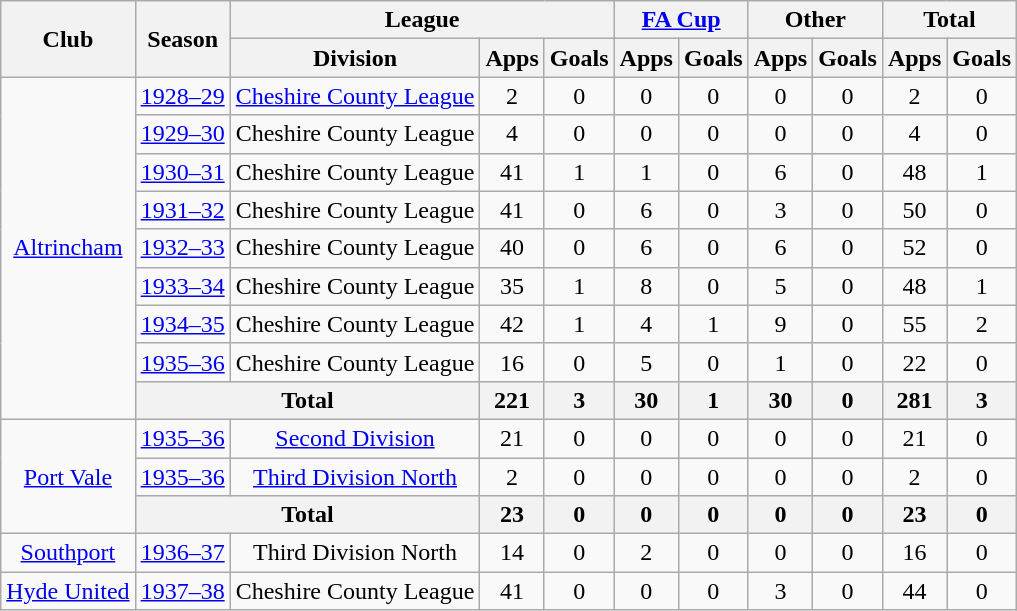<table class="wikitable" style="text-align:center">
<tr>
<th rowspan="2">Club</th>
<th rowspan="2">Season</th>
<th colspan="3">League</th>
<th colspan="2"><a href='#'>FA Cup</a></th>
<th colspan="2">Other</th>
<th colspan="2">Total</th>
</tr>
<tr>
<th>Division</th>
<th>Apps</th>
<th>Goals</th>
<th>Apps</th>
<th>Goals</th>
<th>Apps</th>
<th>Goals</th>
<th>Apps</th>
<th>Goals</th>
</tr>
<tr>
<td rowspan="9"><a href='#'>Altrincham</a></td>
<td><a href='#'>1928–29</a></td>
<td><a href='#'>Cheshire County League</a></td>
<td>2</td>
<td>0</td>
<td>0</td>
<td>0</td>
<td>0</td>
<td>0</td>
<td>2</td>
<td>0</td>
</tr>
<tr>
<td><a href='#'>1929–30</a></td>
<td>Cheshire County League</td>
<td>4</td>
<td>0</td>
<td>0</td>
<td>0</td>
<td>0</td>
<td>0</td>
<td>4</td>
<td>0</td>
</tr>
<tr>
<td><a href='#'>1930–31</a></td>
<td>Cheshire County League</td>
<td>41</td>
<td>1</td>
<td>1</td>
<td>0</td>
<td>6</td>
<td>0</td>
<td>48</td>
<td>1</td>
</tr>
<tr>
<td><a href='#'>1931–32</a></td>
<td>Cheshire County League</td>
<td>41</td>
<td>0</td>
<td>6</td>
<td>0</td>
<td>3</td>
<td>0</td>
<td>50</td>
<td>0</td>
</tr>
<tr>
<td><a href='#'>1932–33</a></td>
<td>Cheshire County League</td>
<td>40</td>
<td>0</td>
<td>6</td>
<td>0</td>
<td>6</td>
<td>0</td>
<td>52</td>
<td>0</td>
</tr>
<tr>
<td><a href='#'>1933–34</a></td>
<td>Cheshire County League</td>
<td>35</td>
<td>1</td>
<td>8</td>
<td>0</td>
<td>5</td>
<td>0</td>
<td>48</td>
<td>1</td>
</tr>
<tr>
<td><a href='#'>1934–35</a></td>
<td>Cheshire County League</td>
<td>42</td>
<td>1</td>
<td>4</td>
<td>1</td>
<td>9</td>
<td>0</td>
<td>55</td>
<td>2</td>
</tr>
<tr>
<td><a href='#'>1935–36</a></td>
<td>Cheshire County League</td>
<td>16</td>
<td>0</td>
<td>5</td>
<td>0</td>
<td>1</td>
<td>0</td>
<td>22</td>
<td>0</td>
</tr>
<tr>
<th colspan="2">Total</th>
<th>221</th>
<th>3</th>
<th>30</th>
<th>1</th>
<th>30</th>
<th>0</th>
<th>281</th>
<th>3</th>
</tr>
<tr>
<td rowspan="3"><a href='#'>Port Vale</a></td>
<td><a href='#'>1935–36</a></td>
<td><a href='#'>Second Division</a></td>
<td>21</td>
<td>0</td>
<td>0</td>
<td>0</td>
<td>0</td>
<td>0</td>
<td>21</td>
<td>0</td>
</tr>
<tr>
<td><a href='#'>1935–36</a></td>
<td><a href='#'>Third Division North</a></td>
<td>2</td>
<td>0</td>
<td>0</td>
<td>0</td>
<td>0</td>
<td>0</td>
<td>2</td>
<td>0</td>
</tr>
<tr>
<th colspan="2">Total</th>
<th>23</th>
<th>0</th>
<th>0</th>
<th>0</th>
<th>0</th>
<th>0</th>
<th>23</th>
<th>0</th>
</tr>
<tr>
<td><a href='#'>Southport</a></td>
<td><a href='#'>1936–37</a></td>
<td>Third Division North</td>
<td>14</td>
<td>0</td>
<td>2</td>
<td>0</td>
<td>0</td>
<td>0</td>
<td>16</td>
<td>0</td>
</tr>
<tr>
<td><a href='#'>Hyde United</a></td>
<td><a href='#'>1937–38</a></td>
<td>Cheshire County League</td>
<td>41</td>
<td>0</td>
<td>0</td>
<td>0</td>
<td>3</td>
<td>0</td>
<td>44</td>
<td>0</td>
</tr>
</table>
